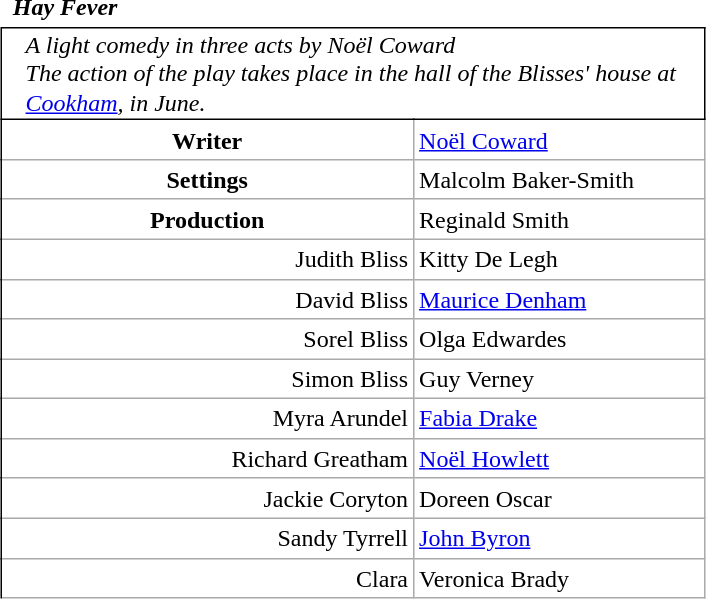<table class="wikitable mw-collapsible mw-collapsed" style="vertical-align:top;margin:auto 2em;line-height:1.2;max-width:33em;background-color:inherit;border:none;">
<tr>
<td class=unsortable style="border:hidden;line-height:1.67;margin-left:-1em;text-align:center;padding-left:0.5em;min-width:1.0em;"></td>
<td class=unsortable style="border-style:none;padding-left:0.5em;text-align:left;min-width:16.5em;font-weight:700;font-style:italic;">Hay Fever</td>
<td class=unsortable style="border:none;text-align:right;font-weight:normal; font-size:95%; min-width:8.5em;padding-right:0.2em;"></td>
<td class=unsortable style="border:none;min-width:3.5em;padding-left:0;"></td>
<td class=unsortable style="border:hidden;min-width:3.5em;font-size:95%;"></td>
</tr>
<tr>
<td rowspan=100 style="border:none thin;border-right-style :solid;"></td>
<td colspan=3 style="text-align:left;padding:0.1em 1em;font-style:italic;border: solid thin;">A light comedy in three acts by Noël Coward<br>The action of the play takes place in the hall of the Blisses' house at <a href='#'>Cookham</a>, in June.</td>
</tr>
<tr>
<td style="text-align:center;font-weight:bold;">Writer</td>
<td colspan=2><a href='#'>Noël Coward</a></td>
</tr>
<tr>
<td style="text-align:center;font-weight:bold;">Settings</td>
<td colspan=2>Malcolm Baker-Smith</td>
</tr>
<tr>
<td style="text-align:center;font-weight:bold;">Production</td>
<td colspan=2>Reginald Smith</td>
</tr>
<tr>
<td style="text-align:right;">Judith Bliss</td>
<td colspan=2>Kitty De Legh</td>
</tr>
<tr>
<td style="text-align:right;">David Bliss</td>
<td colspan=2><a href='#'>Maurice Denham</a></td>
</tr>
<tr>
<td style="text-align:right;">Sorel Bliss</td>
<td colspan=2>Olga Edwardes</td>
</tr>
<tr>
<td style="text-align:right;">Simon Bliss</td>
<td colspan=2>Guy Verney</td>
</tr>
<tr>
<td style="text-align:right;">Myra Arundel</td>
<td colspan=2><a href='#'>Fabia Drake</a></td>
</tr>
<tr>
<td style="text-align:right;">Richard Greatham</td>
<td colspan=2><a href='#'>Noël Howlett</a></td>
</tr>
<tr>
<td style="text-align:right;">Jackie Coryton</td>
<td colspan=2>Doreen Oscar<br></td>
</tr>
<tr>
<td style="text-align:right;">Sandy Tyrrell</td>
<td colspan=2><a href='#'>John Byron</a></td>
</tr>
<tr>
<td style="text-align:right;">Clara</td>
<td colspan=2>Veronica Brady</td>
</tr>
</table>
